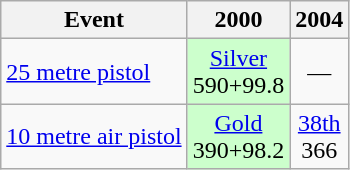<table class="wikitable" style="text-align: center">
<tr>
<th>Event</th>
<th>2000</th>
<th>2004</th>
</tr>
<tr>
<td align=left><a href='#'>25 metre pistol</a></td>
<td style="background: #ccffcc"> <a href='#'>Silver</a><br>590+99.8</td>
<td>—</td>
</tr>
<tr>
<td align=left><a href='#'>10 metre air pistol</a></td>
<td style="background: #ccffcc"> <a href='#'>Gold</a><br>390+98.2</td>
<td><a href='#'>38th</a><br>366</td>
</tr>
</table>
